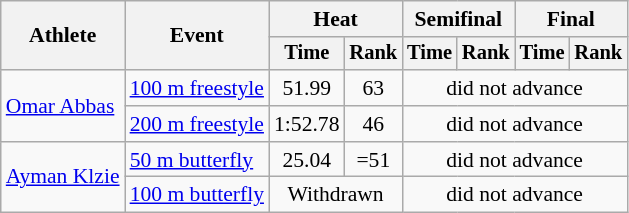<table class="wikitable" style="text-align:center; font-size:90%">
<tr>
<th rowspan="2">Athlete</th>
<th rowspan="2">Event</th>
<th colspan="2">Heat</th>
<th colspan="2">Semifinal</th>
<th colspan="2">Final</th>
</tr>
<tr style="font-size:95%">
<th>Time</th>
<th>Rank</th>
<th>Time</th>
<th>Rank</th>
<th>Time</th>
<th>Rank</th>
</tr>
<tr>
<td align=left rowspan=2><a href='#'>Omar Abbas</a></td>
<td align=left><a href='#'>100 m freestyle</a></td>
<td>51.99</td>
<td>63</td>
<td colspan=4>did not advance</td>
</tr>
<tr>
<td align=left><a href='#'>200 m freestyle</a></td>
<td>1:52.78</td>
<td>46</td>
<td colspan=4>did not advance</td>
</tr>
<tr>
<td align=left rowspan=2><a href='#'>Ayman Klzie</a></td>
<td align=left><a href='#'>50 m butterfly</a></td>
<td>25.04</td>
<td>=51</td>
<td colspan=4>did not advance</td>
</tr>
<tr>
<td align=left><a href='#'>100 m butterfly</a></td>
<td colspan=2>Withdrawn</td>
<td colspan=4>did not advance</td>
</tr>
</table>
